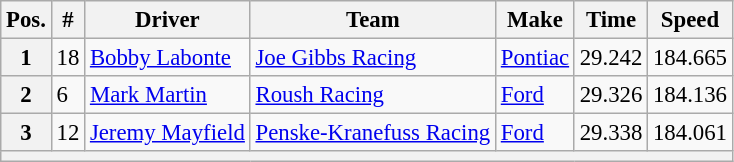<table class="wikitable" style="font-size:95%">
<tr>
<th>Pos.</th>
<th>#</th>
<th>Driver</th>
<th>Team</th>
<th>Make</th>
<th>Time</th>
<th>Speed</th>
</tr>
<tr>
<th>1</th>
<td>18</td>
<td><a href='#'>Bobby Labonte</a></td>
<td><a href='#'>Joe Gibbs Racing</a></td>
<td><a href='#'>Pontiac</a></td>
<td>29.242</td>
<td>184.665</td>
</tr>
<tr>
<th>2</th>
<td>6</td>
<td><a href='#'>Mark Martin</a></td>
<td><a href='#'>Roush Racing</a></td>
<td><a href='#'>Ford</a></td>
<td>29.326</td>
<td>184.136</td>
</tr>
<tr>
<th>3</th>
<td>12</td>
<td><a href='#'>Jeremy Mayfield</a></td>
<td><a href='#'>Penske-Kranefuss Racing</a></td>
<td><a href='#'>Ford</a></td>
<td>29.338</td>
<td>184.061</td>
</tr>
<tr>
<th colspan="7"></th>
</tr>
</table>
